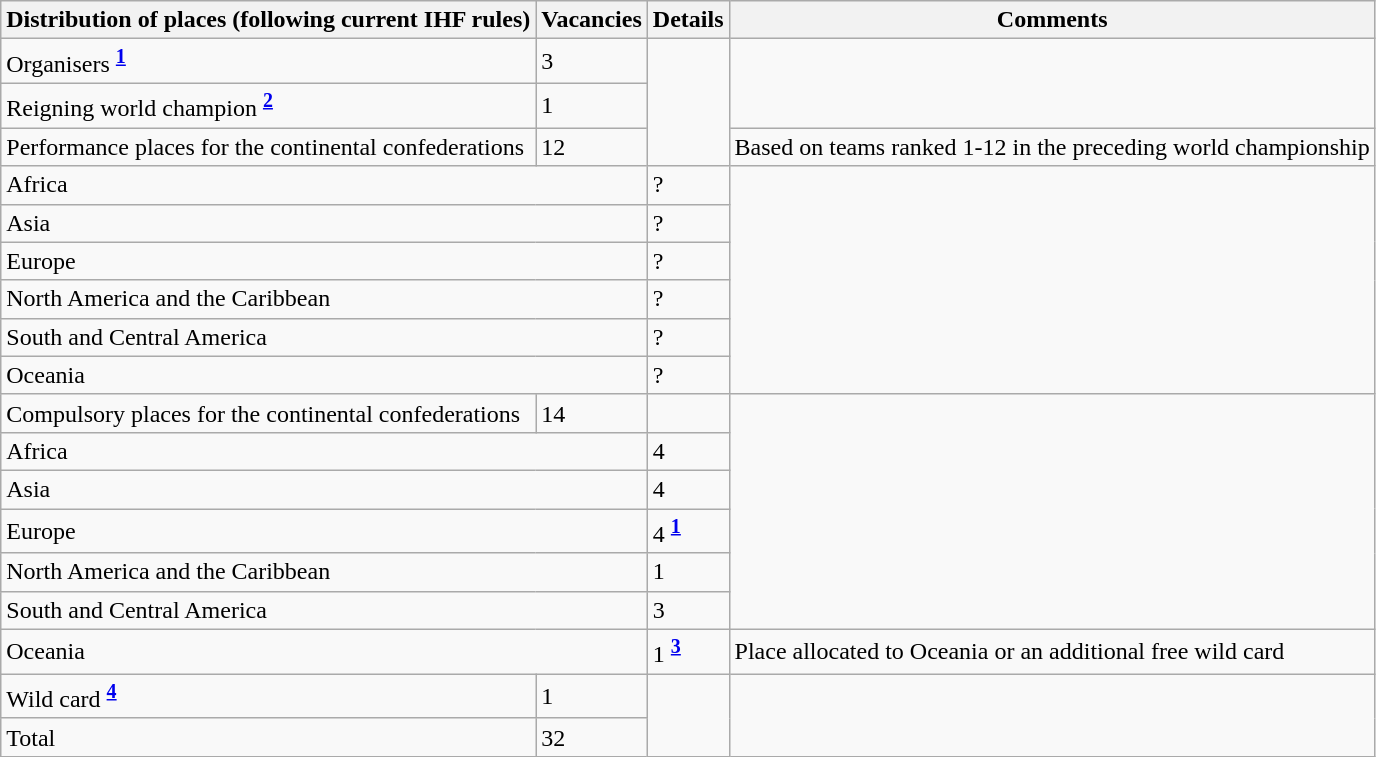<table class="wikitable">
<tr>
<th>Distribution of places (following current IHF rules)</th>
<th>Vacancies</th>
<th>Details</th>
<th>Comments</th>
</tr>
<tr>
<td>Organisers <sup><strong><a href='#'>1</a></strong></sup></td>
<td>3</td>
<td rowspan=3></td>
<td rowspan=2></td>
</tr>
<tr>
<td>Reigning world champion <sup><strong><a href='#'>2</a></strong></sup></td>
<td>1</td>
</tr>
<tr>
<td>Performance places for the continental confederations</td>
<td>12</td>
<td>Based on teams ranked 1-12 in the preceding world championship</td>
</tr>
<tr>
<td colspan=2>Africa</td>
<td>?</td>
<td rowspan=6></td>
</tr>
<tr>
<td colspan=2>Asia</td>
<td>?</td>
</tr>
<tr>
<td colspan=2>Europe</td>
<td>?</td>
</tr>
<tr>
<td colspan=2>North America and the Caribbean</td>
<td>?</td>
</tr>
<tr>
<td colspan=2>South and Central America</td>
<td>?</td>
</tr>
<tr>
<td colspan=2>Oceania</td>
<td>?</td>
</tr>
<tr>
<td>Compulsory places for the continental confederations</td>
<td>14</td>
<td></td>
<td rowspan=6></td>
</tr>
<tr>
<td colspan=2>Africa</td>
<td>4</td>
</tr>
<tr>
<td colspan=2>Asia</td>
<td>4</td>
</tr>
<tr>
<td colspan=2>Europe</td>
<td>4 <sup><strong><a href='#'>1</a></strong></sup></td>
</tr>
<tr>
<td colspan=2>North America and the Caribbean</td>
<td>1</td>
</tr>
<tr>
<td colspan=2>South and Central America</td>
<td>3</td>
</tr>
<tr>
<td colspan=2>Oceania</td>
<td>1 <sup><strong><a href='#'>3</a></strong></sup></td>
<td>Place allocated to Oceania or an additional free wild card</td>
</tr>
<tr>
<td>Wild card <sup><strong><a href='#'>4</a></strong></sup></td>
<td>1</td>
<td rowspan=2></td>
</tr>
<tr>
<td>Total</td>
<td>32</td>
</tr>
</table>
